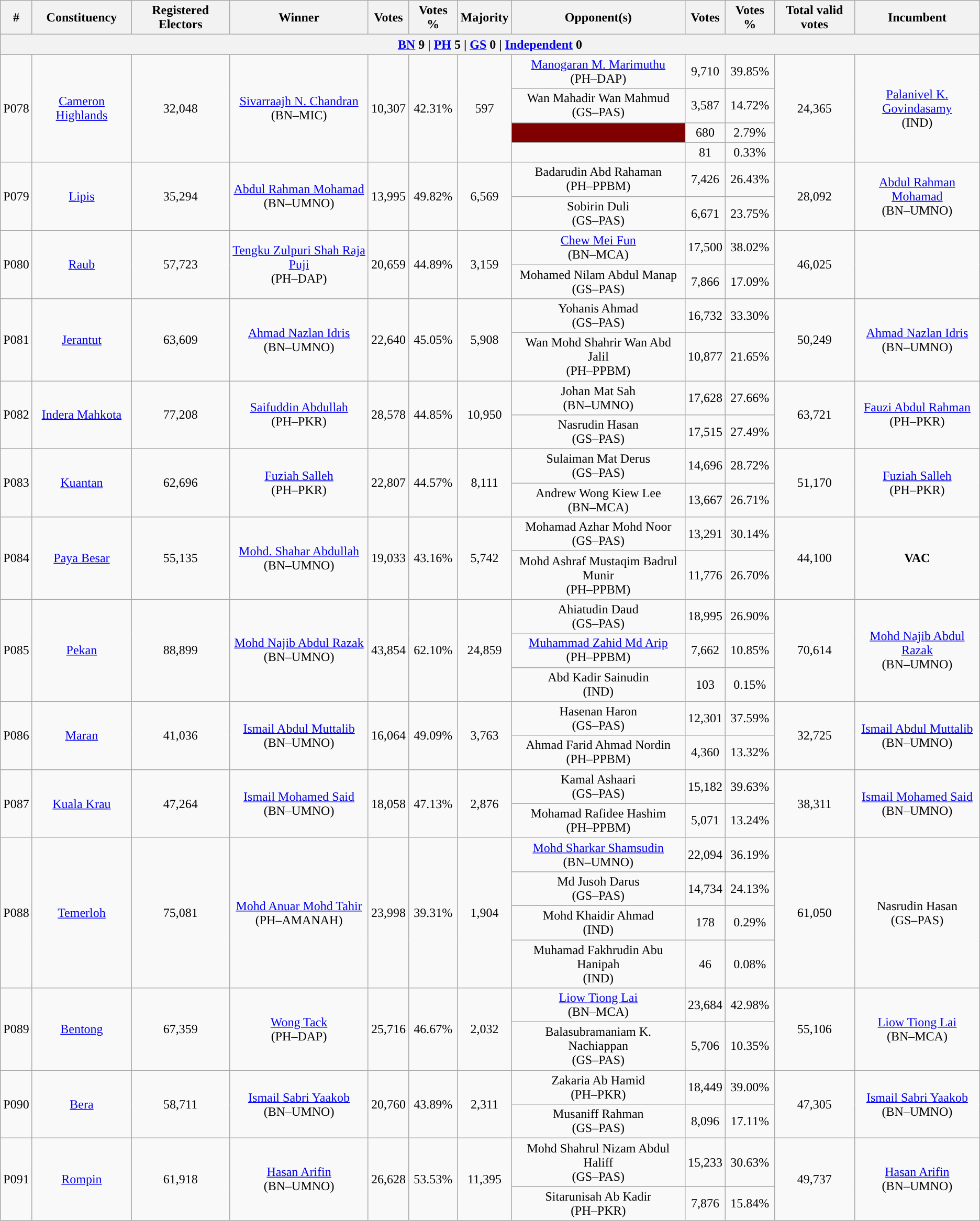<table class="wikitable sortable" style">
<tr>
<th>#</th>
<th>Constituency</th>
<th>Registered Electors</th>
<th>Winner</th>
<th>Votes</th>
<th>Votes %</th>
<th>Majority</th>
<th>Opponent(s)</th>
<th>Votes</th>
<th>Votes %</th>
<th>Total valid votes</th>
<th>Incumbent</th>
</tr>
<tr>
<th colspan="13"><a href='#'>BN</a> <strong>9</strong> | <a href='#'>PH</a> <strong>5</strong> | <a href='#'>GS</a> <strong>0</strong> | <a href='#'>Independent</a> <strong>0</strong></th>
</tr>
<tr align="center">
<td rowspan=4>P078</td>
<td rowspan=4><a href='#'>Cameron Highlands</a></td>
<td rowspan=4>32,048</td>
<td rowspan=4><a href='#'>Sivarraajh N. Chandran</a><br>(BN–MIC)</td>
<td rowspan=4>10,307</td>
<td rowspan=4>42.31%</td>
<td rowspan=4>597</td>
<td><a href='#'>Manogaran M. Marimuthu</a><br>(PH–DAP)</td>
<td>9,710</td>
<td>39.85%</td>
<td rowspan=4>24,365</td>
<td rowspan=4><a href='#'>Palanivel K. Govindasamy</a><br>(IND)</td>
</tr>
<tr align="center">
<td>Wan Mahadir Wan Mahmud<br>(GS–PAS)</td>
<td>3,587</td>
<td>14.72%</td>
</tr>
<tr align="center">
<td bgcolor="maroon"></td>
<td>680</td>
<td>2.79%</td>
</tr>
<tr align="center">
<td></td>
<td>81</td>
<td>0.33%</td>
</tr>
<tr align="center">
<td rowspan=2>P079</td>
<td rowspan=2><a href='#'>Lipis</a></td>
<td rowspan=2>35,294</td>
<td rowspan=2><a href='#'>Abdul Rahman Mohamad</a><br>(BN–UMNO)</td>
<td rowspan=2>13,995</td>
<td rowspan=2>49.82%</td>
<td rowspan=2>6,569</td>
<td>Badarudin Abd Rahaman<br>(PH–PPBM)</td>
<td>7,426</td>
<td>26.43%</td>
<td rowspan=2>28,092</td>
<td rowspan=2><a href='#'>Abdul Rahman Mohamad</a><br>(BN–UMNO)</td>
</tr>
<tr align="center">
<td>Sobirin Duli<br>(GS–PAS)</td>
<td>6,671</td>
<td>23.75%</td>
</tr>
<tr align="center">
<td rowspan=2>P080</td>
<td rowspan=2><a href='#'>Raub</a></td>
<td rowspan=2>57,723</td>
<td rowspan=2><a href='#'>Tengku Zulpuri Shah Raja Puji</a><br>(PH–DAP)</td>
<td rowspan=2>20,659</td>
<td rowspan=2>44.89%</td>
<td rowspan=2>3,159</td>
<td><a href='#'>Chew Mei Fun</a><br>(BN–MCA)</td>
<td>17,500</td>
<td>38.02%</td>
<td rowspan=2>46,025</td>
<td rowspan=2></td>
</tr>
<tr align="center">
<td>Mohamed Nilam Abdul Manap<br>(GS–PAS)</td>
<td>7,866</td>
<td>17.09%</td>
</tr>
<tr align="center">
<td rowspan=2>P081</td>
<td rowspan=2><a href='#'>Jerantut</a></td>
<td rowspan=2>63,609</td>
<td rowspan=2><a href='#'>Ahmad Nazlan Idris</a><br>(BN–UMNO)</td>
<td rowspan=2>22,640</td>
<td rowspan=2>45.05%</td>
<td rowspan=2>5,908</td>
<td>Yohanis Ahmad<br>(GS–PAS)</td>
<td>16,732</td>
<td>33.30%</td>
<td rowspan=2>50,249</td>
<td rowspan=2><a href='#'>Ahmad Nazlan Idris</a><br>(BN–UMNO)</td>
</tr>
<tr align="center">
<td>Wan Mohd Shahrir Wan Abd Jalil<br>(PH–PPBM)</td>
<td>10,877</td>
<td>21.65%</td>
</tr>
<tr align="center">
<td rowspan=2>P082</td>
<td rowspan=2><a href='#'>Indera Mahkota</a></td>
<td rowspan=2>77,208</td>
<td rowspan=2><a href='#'>Saifuddin Abdullah</a><br>(PH–PKR)</td>
<td rowspan=2>28,578</td>
<td rowspan=2>44.85%</td>
<td rowspan=2>10,950</td>
<td>Johan Mat Sah<br>(BN–UMNO)</td>
<td>17,628</td>
<td>27.66%</td>
<td rowspan=2>63,721</td>
<td rowspan=2><a href='#'>Fauzi Abdul Rahman</a><br>(PH–PKR)</td>
</tr>
<tr align="center">
<td>Nasrudin Hasan<br>(GS–PAS)</td>
<td>17,515</td>
<td>27.49%</td>
</tr>
<tr align="center">
<td rowspan=2>P083</td>
<td rowspan=2><a href='#'>Kuantan</a></td>
<td rowspan=2>62,696</td>
<td rowspan=2><a href='#'>Fuziah Salleh</a><br>(PH–PKR)</td>
<td rowspan=2>22,807</td>
<td rowspan=2>44.57%</td>
<td rowspan=2>8,111</td>
<td>Sulaiman Mat Derus<br>(GS–PAS)</td>
<td>14,696</td>
<td>28.72%</td>
<td rowspan=2>51,170</td>
<td rowspan=2><a href='#'>Fuziah Salleh</a><br>(PH–PKR)</td>
</tr>
<tr align="center">
<td>Andrew Wong Kiew Lee<br>(BN–MCA)</td>
<td>13,667</td>
<td>26.71%</td>
</tr>
<tr align="center">
<td rowspan=2>P084</td>
<td rowspan=2><a href='#'>Paya Besar</a></td>
<td rowspan=2>55,135</td>
<td rowspan=2><a href='#'>Mohd. Shahar Abdullah</a><br>(BN–UMNO)</td>
<td rowspan=2>19,033</td>
<td rowspan=2>43.16%</td>
<td rowspan=2>5,742</td>
<td>Mohamad Azhar Mohd Noor<br>(GS–PAS)</td>
<td>13,291</td>
<td>30.14%</td>
<td rowspan=2>44,100</td>
<td rowspan=2><strong>VAC</strong></td>
</tr>
<tr align="center">
<td>Mohd Ashraf Mustaqim Badrul Munir<br>(PH–PPBM)</td>
<td>11,776</td>
<td>26.70%</td>
</tr>
<tr align="center">
<td rowspan=3>P085</td>
<td rowspan=3><a href='#'>Pekan</a></td>
<td rowspan=3>88,899</td>
<td rowspan=3><a href='#'>Mohd Najib Abdul Razak</a><br>(BN–UMNO)</td>
<td rowspan=3>43,854</td>
<td rowspan=3>62.10%</td>
<td rowspan=3>24,859</td>
<td>Ahiatudin Daud<br>(GS–PAS)</td>
<td>18,995</td>
<td>26.90%</td>
<td rowspan=3>70,614</td>
<td rowspan=3><a href='#'>Mohd Najib Abdul Razak</a><br>(BN–UMNO)</td>
</tr>
<tr align="center">
<td><a href='#'>Muhammad Zahid Md Arip</a><br>(PH–PPBM)</td>
<td>7,662</td>
<td>10.85%</td>
</tr>
<tr align="center">
<td>Abd Kadir Sainudin<br>(IND)</td>
<td>103</td>
<td>0.15%</td>
</tr>
<tr align="center">
<td rowspan=2>P086</td>
<td rowspan=2><a href='#'>Maran</a></td>
<td rowspan=2>41,036</td>
<td rowspan=2><a href='#'>Ismail Abdul Muttalib</a><br>(BN–UMNO)</td>
<td rowspan=2>16,064</td>
<td rowspan=2>49.09%</td>
<td rowspan=2>3,763</td>
<td>Hasenan Haron<br>(GS–PAS)</td>
<td>12,301</td>
<td>37.59%</td>
<td rowspan=2>32,725</td>
<td rowspan=2><a href='#'>Ismail Abdul Muttalib</a><br>(BN–UMNO)</td>
</tr>
<tr align="center">
<td>Ahmad Farid Ahmad Nordin<br>(PH–PPBM)</td>
<td>4,360</td>
<td>13.32%</td>
</tr>
<tr align="center">
<td rowspan=2>P087</td>
<td rowspan=2><a href='#'>Kuala Krau</a></td>
<td rowspan=2>47,264</td>
<td rowspan=2><a href='#'>Ismail Mohamed Said</a><br>(BN–UMNO)</td>
<td rowspan=2>18,058</td>
<td rowspan=2>47.13%</td>
<td rowspan=2>2,876</td>
<td>Kamal Ashaari<br>(GS–PAS)</td>
<td>15,182</td>
<td>39.63%</td>
<td rowspan=2>38,311</td>
<td rowspan=2><a href='#'>Ismail Mohamed Said</a><br>(BN–UMNO)</td>
</tr>
<tr align="center">
<td>Mohamad Rafidee Hashim<br>(PH–PPBM)</td>
<td>5,071</td>
<td>13.24%</td>
</tr>
<tr align="center">
<td rowspan=4>P088</td>
<td rowspan=4><a href='#'>Temerloh</a></td>
<td rowspan=4>75,081</td>
<td rowspan=4><a href='#'>Mohd Anuar Mohd Tahir</a><br>(PH–AMANAH)</td>
<td rowspan=4>23,998</td>
<td rowspan=4>39.31%</td>
<td rowspan=4>1,904</td>
<td><a href='#'>Mohd Sharkar Shamsudin</a><br>(BN–UMNO)</td>
<td>22,094</td>
<td>36.19%</td>
<td rowspan=4>61,050</td>
<td rowspan=4>Nasrudin Hasan<br>(GS–PAS)</td>
</tr>
<tr align="center">
<td>Md Jusoh Darus<br>(GS–PAS)</td>
<td>14,734</td>
<td>24.13%</td>
</tr>
<tr align="center">
<td>Mohd Khaidir Ahmad<br>(IND)</td>
<td>178</td>
<td>0.29%</td>
</tr>
<tr align="center">
<td>Muhamad Fakhrudin Abu Hanipah<br>(IND)</td>
<td>46</td>
<td>0.08%</td>
</tr>
<tr align="center">
<td rowspan=2>P089</td>
<td rowspan=2><a href='#'>Bentong</a></td>
<td rowspan=2>67,359</td>
<td rowspan=2><a href='#'>Wong Tack</a><br>(PH–DAP)</td>
<td rowspan=2>25,716</td>
<td rowspan=2>46.67%</td>
<td rowspan=2>2,032</td>
<td><a href='#'>Liow Tiong Lai</a> <br>(BN–MCA)</td>
<td>23,684</td>
<td>42.98%</td>
<td rowspan=2>55,106</td>
<td rowspan=2><a href='#'>Liow Tiong Lai</a> <br>(BN–MCA)</td>
</tr>
<tr align="center">
<td>Balasubramaniam K. Nachiappan<br>(GS–PAS)</td>
<td>5,706</td>
<td>10.35%</td>
</tr>
<tr align="center">
<td rowspan=2>P090</td>
<td rowspan=2><a href='#'>Bera</a></td>
<td rowspan=2>58,711</td>
<td rowspan=2><a href='#'>Ismail Sabri Yaakob</a><br>(BN–UMNO)</td>
<td rowspan=2>20,760</td>
<td rowspan=2>43.89%</td>
<td rowspan=2>2,311</td>
<td>Zakaria Ab Hamid<br>(PH–PKR)</td>
<td>18,449</td>
<td>39.00%</td>
<td rowspan=2>47,305</td>
<td rowspan=2><a href='#'>Ismail Sabri Yaakob</a><br>(BN–UMNO)</td>
</tr>
<tr align="center">
<td>Musaniff Rahman<br>(GS–PAS)</td>
<td>8,096</td>
<td>17.11%</td>
</tr>
<tr align="center">
<td rowspan=2>P091</td>
<td rowspan=2><a href='#'>Rompin</a></td>
<td rowspan=2>61,918</td>
<td rowspan=2><a href='#'>Hasan Arifin</a><br>(BN–UMNO)</td>
<td rowspan=2>26,628</td>
<td rowspan=2>53.53%</td>
<td rowspan=2>11,395</td>
<td>Mohd Shahrul Nizam Abdul Haliff<br>(GS–PAS)</td>
<td>15,233</td>
<td>30.63%</td>
<td rowspan=2>49,737</td>
<td rowspan=2><a href='#'>Hasan Arifin</a><br>(BN–UMNO)</td>
</tr>
<tr align="center">
<td>Sitarunisah Ab Kadir<br>(PH–PKR)</td>
<td>7,876</td>
<td>15.84%</td>
</tr>
</table>
